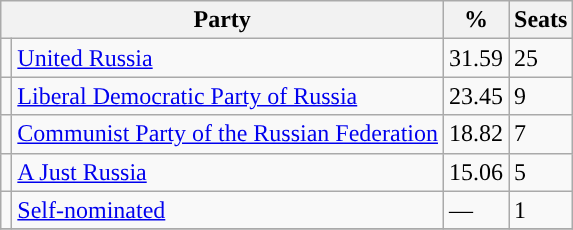<table class="wikitable">
<tr>
<th colspan=2>Party</th>
<th>%</th>
<th>Seats</th>
</tr>
<tr>
<td style="background:"></td>
<td><a href='#'>United Russia</a></td>
<td>31.59</td>
<td>25</td>
</tr>
<tr>
<td style="background:"></td>
<td><a href='#'>Liberal Democratic Party of Russia</a></td>
<td>23.45</td>
<td>9</td>
</tr>
<tr>
<td style="background:"></td>
<td><a href='#'>Communist Party of the Russian Federation</a></td>
<td>18.82</td>
<td>7</td>
</tr>
<tr>
<td style="background:"></td>
<td><a href='#'>A Just Russia</a></td>
<td>15.06</td>
<td>5</td>
</tr>
<tr>
<td style="background:"></td>
<td><a href='#'>Self-nominated</a></td>
<td>—</td>
<td>1</td>
</tr>
<tr>
</tr>
</table>
